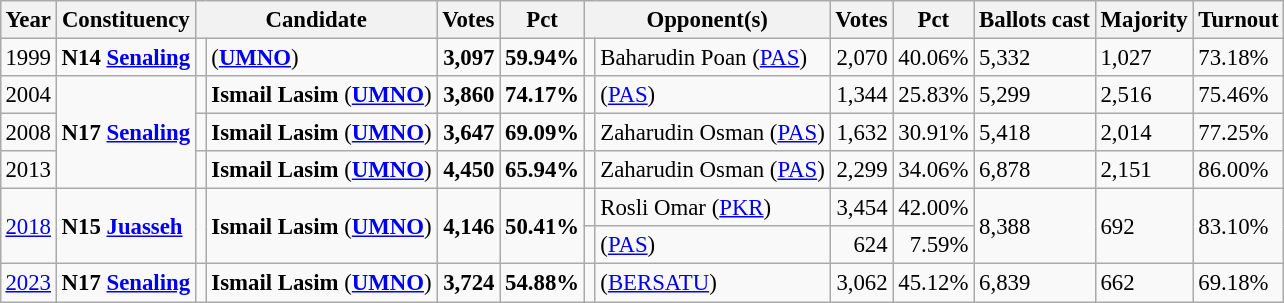<table class="wikitable" style="margin:0.5em ; font-size:95%">
<tr>
<th>Year</th>
<th>Constituency</th>
<th colspan=2>Candidate</th>
<th>Votes</th>
<th>Pct</th>
<th colspan=2>Opponent(s)</th>
<th>Votes</th>
<th>Pct</th>
<th>Ballots cast</th>
<th>Majority</th>
<th>Turnout</th>
</tr>
<tr>
<td>1999</td>
<td><strong>N14 <a href='#'>Senaling</a></strong></td>
<td></td>
<td> (<a href='#'><strong>UMNO</strong></a>)</td>
<td align="right"><strong>3,097</strong></td>
<td><strong>59.94%</strong></td>
<td></td>
<td>Baharudin Poan (<a href='#'>PAS</a>)</td>
<td align="right">2,070</td>
<td>40.06%</td>
<td>5,332</td>
<td>1,027</td>
<td>73.18%</td>
</tr>
<tr>
<td>2004</td>
<td rowspan=3><strong>N17 <a href='#'>Senaling</a></strong></td>
<td></td>
<td><strong>Ismail Lasim</strong> (<a href='#'><strong>UMNO</strong></a>)</td>
<td align="right"><strong>3,860</strong></td>
<td><strong>74.17%</strong></td>
<td></td>
<td> (<a href='#'>PAS</a>)</td>
<td align="right">1,344</td>
<td>25.83%</td>
<td>5,299</td>
<td>2,516</td>
<td>75.46%</td>
</tr>
<tr>
<td>2008</td>
<td></td>
<td><strong>Ismail Lasim</strong> (<a href='#'><strong>UMNO</strong></a>)</td>
<td align="right"><strong>3,647</strong></td>
<td><strong>69.09%</strong></td>
<td></td>
<td>Zaharudin Osman (<a href='#'>PAS</a>)</td>
<td align="right">1,632</td>
<td>30.91%</td>
<td>5,418</td>
<td>2,014</td>
<td>77.25%</td>
</tr>
<tr>
<td>2013</td>
<td></td>
<td><strong>Ismail Lasim</strong> (<a href='#'><strong>UMNO</strong></a>)</td>
<td align="right"><strong>4,450</strong></td>
<td><strong>65.94%</strong></td>
<td></td>
<td>Zaharudin Osman (<a href='#'>PAS</a>)</td>
<td align="right">2,299</td>
<td>34.06%</td>
<td>6,878</td>
<td>2,151</td>
<td>86.00%</td>
</tr>
<tr>
<td rowspan=2><a href='#'>2018</a></td>
<td rowspan=2><strong>N15 <a href='#'>Juasseh</a></strong></td>
<td rowspan=2 ></td>
<td rowspan=2><strong>Ismail Lasim</strong> (<a href='#'><strong>UMNO</strong></a>)</td>
<td rowspan=2 align="right"><strong>4,146</strong></td>
<td rowspan=2><strong>50.41%</strong></td>
<td></td>
<td>Rosli Omar (<a href='#'>PKR</a>)</td>
<td align="right">3,454</td>
<td>42.00%</td>
<td rowspan=2>8,388</td>
<td rowspan=2>692</td>
<td rowspan=2>83.10%</td>
</tr>
<tr>
<td></td>
<td> (<a href='#'>PAS</a>)</td>
<td align="right">624</td>
<td align=right>7.59%</td>
</tr>
<tr>
<td><a href='#'>2023</a></td>
<td><strong>N17 <a href='#'>Senaling</a></strong></td>
<td></td>
<td><strong>Ismail Lasim</strong> (<a href='#'><strong>UMNO</strong></a>)</td>
<td align="right"><strong>3,724</strong></td>
<td><strong>54.88%</strong></td>
<td bgcolor=></td>
<td> (<a href='#'>BERSATU</a>)</td>
<td align="right">3,062</td>
<td>45.12%</td>
<td>6,839</td>
<td>662</td>
<td>69.18%</td>
</tr>
</table>
